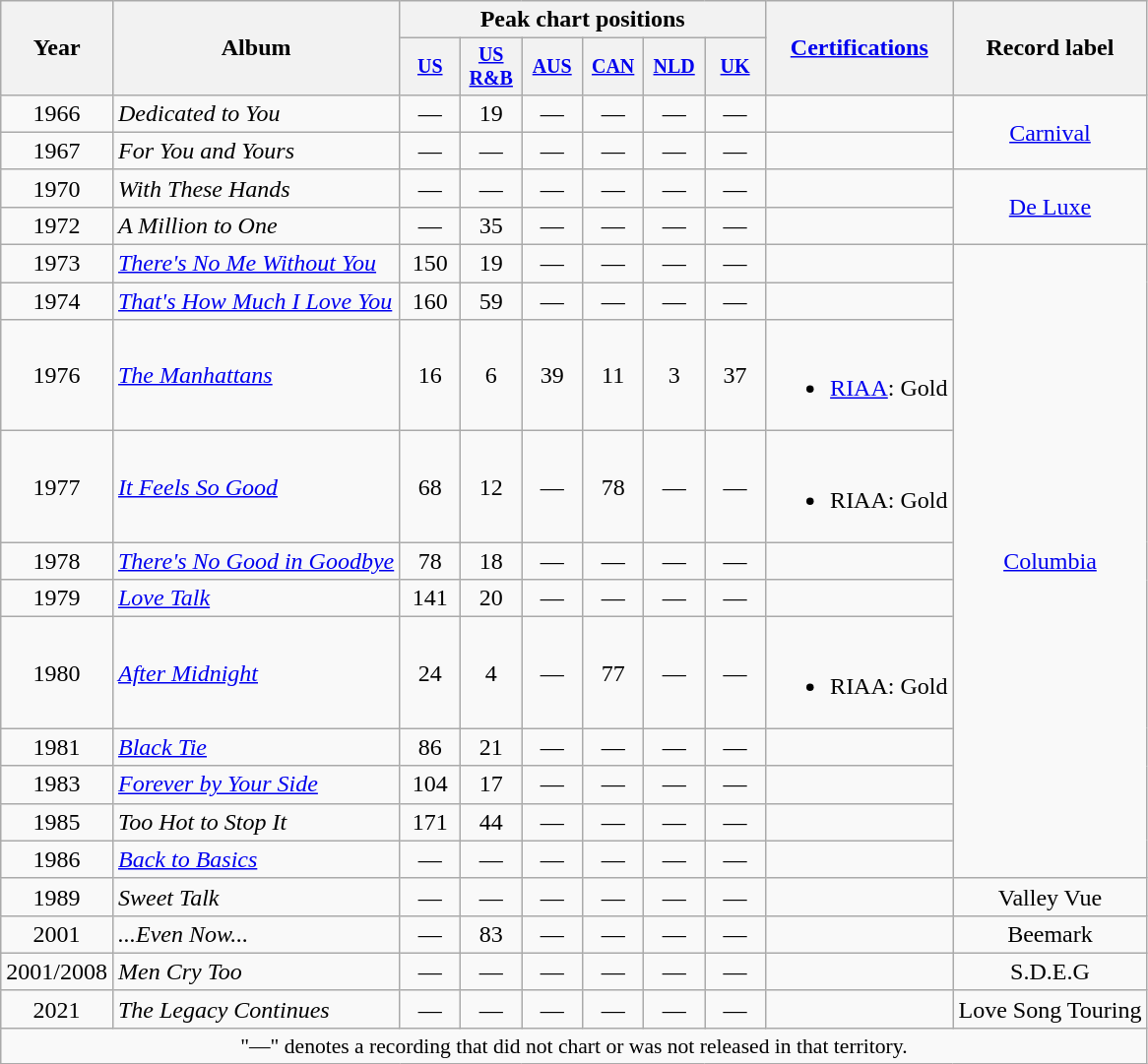<table class="wikitable" style="text-align:center;">
<tr>
<th rowspan="2">Year</th>
<th rowspan="2">Album</th>
<th colspan="6">Peak chart positions</th>
<th rowspan="2"><a href='#'>Certifications</a></th>
<th rowspan="2">Record label</th>
</tr>
<tr style="font-size:smaller;">
<th width="35"><a href='#'>US</a><br></th>
<th width="35"><a href='#'>US<br>R&B</a><br></th>
<th width="35"><a href='#'>AUS</a><br></th>
<th width="35"><a href='#'>CAN</a><br></th>
<th width="35"><a href='#'>NLD</a><br></th>
<th width="35"><a href='#'>UK</a><br></th>
</tr>
<tr>
<td>1966</td>
<td align="left"><em>Dedicated to You</em></td>
<td>—</td>
<td>19</td>
<td>—</td>
<td>—</td>
<td>—</td>
<td>—</td>
<td align=left></td>
<td rowspan="2"><a href='#'>Carnival</a></td>
</tr>
<tr>
<td>1967</td>
<td align="left"><em>For You and Yours</em></td>
<td>—</td>
<td>—</td>
<td>—</td>
<td>—</td>
<td>—</td>
<td>—</td>
<td align=left></td>
</tr>
<tr>
<td>1970</td>
<td align="left"><em>With These Hands</em></td>
<td>—</td>
<td>—</td>
<td>—</td>
<td>—</td>
<td>—</td>
<td>—</td>
<td align=left></td>
<td rowspan="2"><a href='#'>De Luxe</a></td>
</tr>
<tr>
<td>1972</td>
<td align="left"><em>A Million to One</em></td>
<td>—</td>
<td>35</td>
<td>—</td>
<td>—</td>
<td>—</td>
<td>—</td>
<td align=left></td>
</tr>
<tr>
<td>1973</td>
<td align="left"><em><a href='#'>There's No Me Without You</a></em></td>
<td>150</td>
<td>19</td>
<td>—</td>
<td>—</td>
<td>—</td>
<td>—</td>
<td align=left></td>
<td rowspan="11"><a href='#'>Columbia</a></td>
</tr>
<tr>
<td>1974</td>
<td align="left"><em><a href='#'>That's How Much I Love You</a></em></td>
<td>160</td>
<td>59</td>
<td>—</td>
<td>—</td>
<td>—</td>
<td>—</td>
<td align=left></td>
</tr>
<tr>
<td>1976</td>
<td align="left"><em><a href='#'>The Manhattans</a></em></td>
<td>16</td>
<td>6</td>
<td>39</td>
<td>11</td>
<td>3</td>
<td>37</td>
<td align=left><br><ul><li><a href='#'>RIAA</a>: Gold</li></ul></td>
</tr>
<tr>
<td>1977</td>
<td align="left"><em><a href='#'>It Feels So Good</a></em></td>
<td>68</td>
<td>12</td>
<td>—</td>
<td>78</td>
<td>—</td>
<td>—</td>
<td align=left><br><ul><li>RIAA: Gold</li></ul></td>
</tr>
<tr>
<td>1978</td>
<td align="left"><em><a href='#'>There's No Good in Goodbye</a></em></td>
<td>78</td>
<td>18</td>
<td>—</td>
<td>—</td>
<td>—</td>
<td>—</td>
<td align=left></td>
</tr>
<tr>
<td>1979</td>
<td align="left"><em><a href='#'>Love Talk</a></em></td>
<td>141</td>
<td>20</td>
<td>—</td>
<td>—</td>
<td>—</td>
<td>—</td>
<td align=left></td>
</tr>
<tr>
<td>1980</td>
<td align="left"><em><a href='#'>After Midnight</a></em></td>
<td>24</td>
<td>4</td>
<td>—</td>
<td>77</td>
<td>—</td>
<td>—</td>
<td align=left><br><ul><li>RIAA: Gold</li></ul></td>
</tr>
<tr>
<td>1981</td>
<td align="left"><em><a href='#'>Black Tie</a></em></td>
<td>86</td>
<td>21</td>
<td>—</td>
<td>—</td>
<td>—</td>
<td>—</td>
<td align=left></td>
</tr>
<tr>
<td row-span="1">1983</td>
<td align="left"><em><a href='#'>Forever by Your Side</a></em></td>
<td>104</td>
<td>17</td>
<td>—</td>
<td>—</td>
<td>—</td>
<td>—</td>
<td align=left></td>
</tr>
<tr>
<td>1985</td>
<td align="left"><em>Too Hot to Stop It</em></td>
<td>171</td>
<td>44</td>
<td>—</td>
<td>—</td>
<td>—</td>
<td>—</td>
<td align=left></td>
</tr>
<tr>
<td>1986</td>
<td align="left"><em><a href='#'>Back to Basics</a></em></td>
<td>—</td>
<td>—</td>
<td>—</td>
<td>—</td>
<td>—</td>
<td>—</td>
<td align=left></td>
</tr>
<tr>
<td>1989</td>
<td align="left"><em>Sweet Talk</em></td>
<td>—</td>
<td>—</td>
<td>—</td>
<td>—</td>
<td>—</td>
<td>—</td>
<td align=left></td>
<td>Valley Vue</td>
</tr>
<tr>
<td>2001</td>
<td align="left"><em>...Even Now...</em></td>
<td>—</td>
<td>83</td>
<td>—</td>
<td>—</td>
<td>—</td>
<td>—</td>
<td align=left></td>
<td>Beemark</td>
</tr>
<tr>
<td>2001/2008</td>
<td align="left"><em>Men Cry Too</em></td>
<td>—</td>
<td>—</td>
<td>—</td>
<td>—</td>
<td>—</td>
<td>—</td>
<td align=left></td>
<td>S.D.E.G</td>
</tr>
<tr>
<td>2021</td>
<td align="left"><em>The Legacy Continues</em></td>
<td>—</td>
<td>—</td>
<td>—</td>
<td>—</td>
<td>—</td>
<td>—</td>
<td align=left></td>
<td>Love Song Touring</td>
</tr>
<tr>
<td colspan="15" style="font-size:90%">"—" denotes a recording that did not chart or was not released in that territory.</td>
</tr>
</table>
